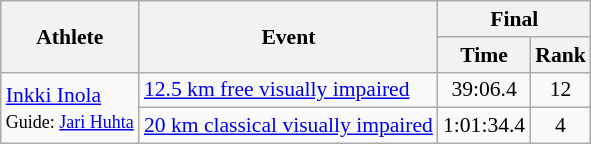<table class="wikitable" style="font-size:90%">
<tr>
<th rowspan="2">Athlete</th>
<th rowspan="2">Event</th>
<th colspan="3">Final</th>
</tr>
<tr>
<th>Time</th>
<th>Rank</th>
</tr>
<tr align=center>
<td align=left rowspan=2><a href='#'>Inkki Inola</a><br><small>Guide: <a href='#'>Jari Huhta</a></small></td>
<td align=left><a href='#'>12.5 km free visually impaired</a></td>
<td>39:06.4</td>
<td>12</td>
</tr>
<tr align=center>
<td align=left><a href='#'>20 km classical visually impaired</a></td>
<td>1:01:34.4</td>
<td>4</td>
</tr>
</table>
